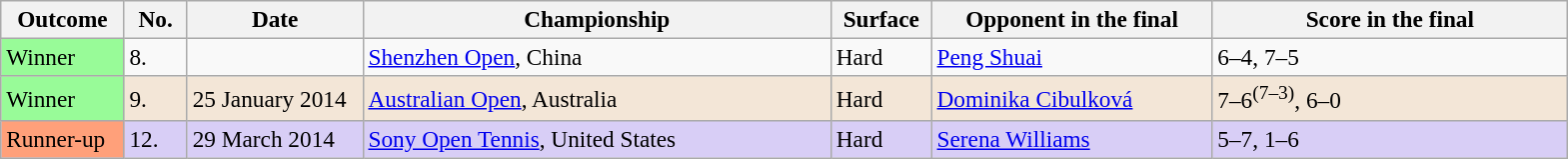<table class="sortable wikitable" style=font-size:97%>
<tr>
<th width=75>Outcome</th>
<th width=35>No.</th>
<th width=110>Date</th>
<th width=305>Championship</th>
<th width=60>Surface</th>
<th width=180>Opponent in the final</th>
<th width=230>Score in the final</th>
</tr>
<tr>
<td bgcolor=98FB98>Winner</td>
<td>8.</td>
<td></td>
<td><a href='#'>Shenzhen Open</a>, China</td>
<td>Hard</td>
<td> <a href='#'>Peng Shuai</a></td>
<td>6–4, 7–5</td>
</tr>
<tr style="background:#f3e6d7;">
<td bgcolor=98FB98>Winner</td>
<td>9.</td>
<td>25 January 2014</td>
<td><a href='#'>Australian Open</a>, Australia</td>
<td>Hard</td>
<td> <a href='#'>Dominika Cibulková</a></td>
<td>7–6<sup>(7–3)</sup>, 6–0</td>
</tr>
<tr style="background:#d8cef6;">
<td bgcolor=FFA07A>Runner-up</td>
<td>12.</td>
<td>29 March 2014</td>
<td><a href='#'>Sony Open Tennis</a>, United States</td>
<td>Hard</td>
<td> <a href='#'>Serena Williams</a></td>
<td>5–7, 1–6</td>
</tr>
</table>
